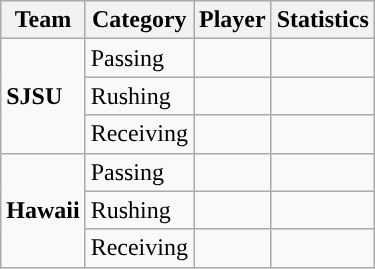<table class="wikitable" style="float: right;">
<tr>
<th>Team</th>
<th>Category</th>
<th>Player</th>
<th>Statistics</th>
</tr>
<tr>
<td rowspan=3><strong>SJSU</strong></td>
<td>Passing</td>
<td></td>
<td></td>
</tr>
<tr>
<td>Rushing</td>
<td></td>
<td></td>
</tr>
<tr>
<td>Receiving</td>
<td></td>
<td></td>
</tr>
<tr>
<td rowspan=3><strong>Hawaii</strong></td>
<td>Passing</td>
<td></td>
<td></td>
</tr>
<tr>
<td>Rushing</td>
<td></td>
<td></td>
</tr>
<tr>
<td>Receiving</td>
<td></td>
<td></td>
</tr>
</table>
